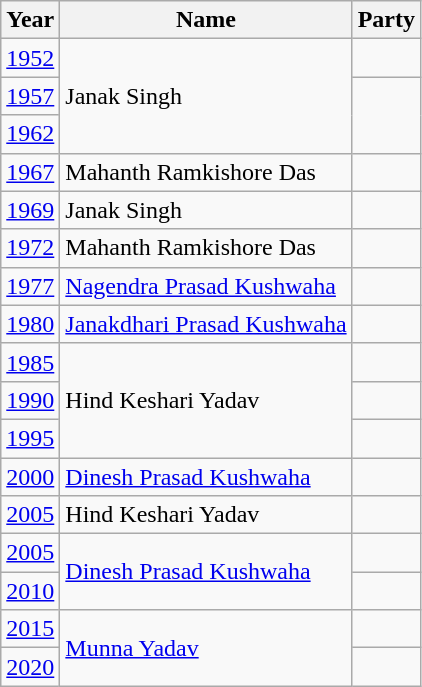<table class="wikitable sortable">
<tr>
<th>Year</th>
<th>Name</th>
<th colspan="2">Party</th>
</tr>
<tr>
<td><a href='#'>1952</a></td>
<td rowspan="3">Janak Singh</td>
<td></td>
</tr>
<tr>
<td><a href='#'>1957</a></td>
</tr>
<tr>
<td><a href='#'>1962</a></td>
</tr>
<tr>
<td><a href='#'>1967</a></td>
<td>Mahanth Ramkishore Das</td>
<td></td>
</tr>
<tr>
<td><a href='#'>1969</a></td>
<td>Janak Singh</td>
<td></td>
</tr>
<tr>
<td><a href='#'>1972</a></td>
<td>Mahanth Ramkishore Das</td>
<td></td>
</tr>
<tr>
<td><a href='#'>1977</a></td>
<td><a href='#'>Nagendra Prasad Kushwaha</a></td>
<td></td>
</tr>
<tr>
<td><a href='#'>1980</a></td>
<td><a href='#'>Janakdhari Prasad Kushwaha</a></td>
<td></td>
</tr>
<tr>
<td><a href='#'>1985</a></td>
<td rowspan="3">Hind Keshari Yadav</td>
<td></td>
</tr>
<tr>
<td><a href='#'>1990</a></td>
<td></td>
</tr>
<tr>
<td><a href='#'>1995</a></td>
</tr>
<tr>
<td><a href='#'>2000</a></td>
<td><a href='#'>Dinesh Prasad Kushwaha</a></td>
<td></td>
</tr>
<tr>
<td><a href='#'>2005</a></td>
<td>Hind Keshari Yadav</td>
<td></td>
</tr>
<tr>
<td><a href='#'>2005</a></td>
<td rowspan="2"><a href='#'>Dinesh Prasad Kushwaha</a></td>
<td></td>
</tr>
<tr>
<td><a href='#'>2010</a></td>
</tr>
<tr>
<td><a href='#'>2015</a></td>
<td rowspan="2"><a href='#'>Munna Yadav</a></td>
<td></td>
</tr>
<tr>
<td><a href='#'>2020</a></td>
</tr>
</table>
